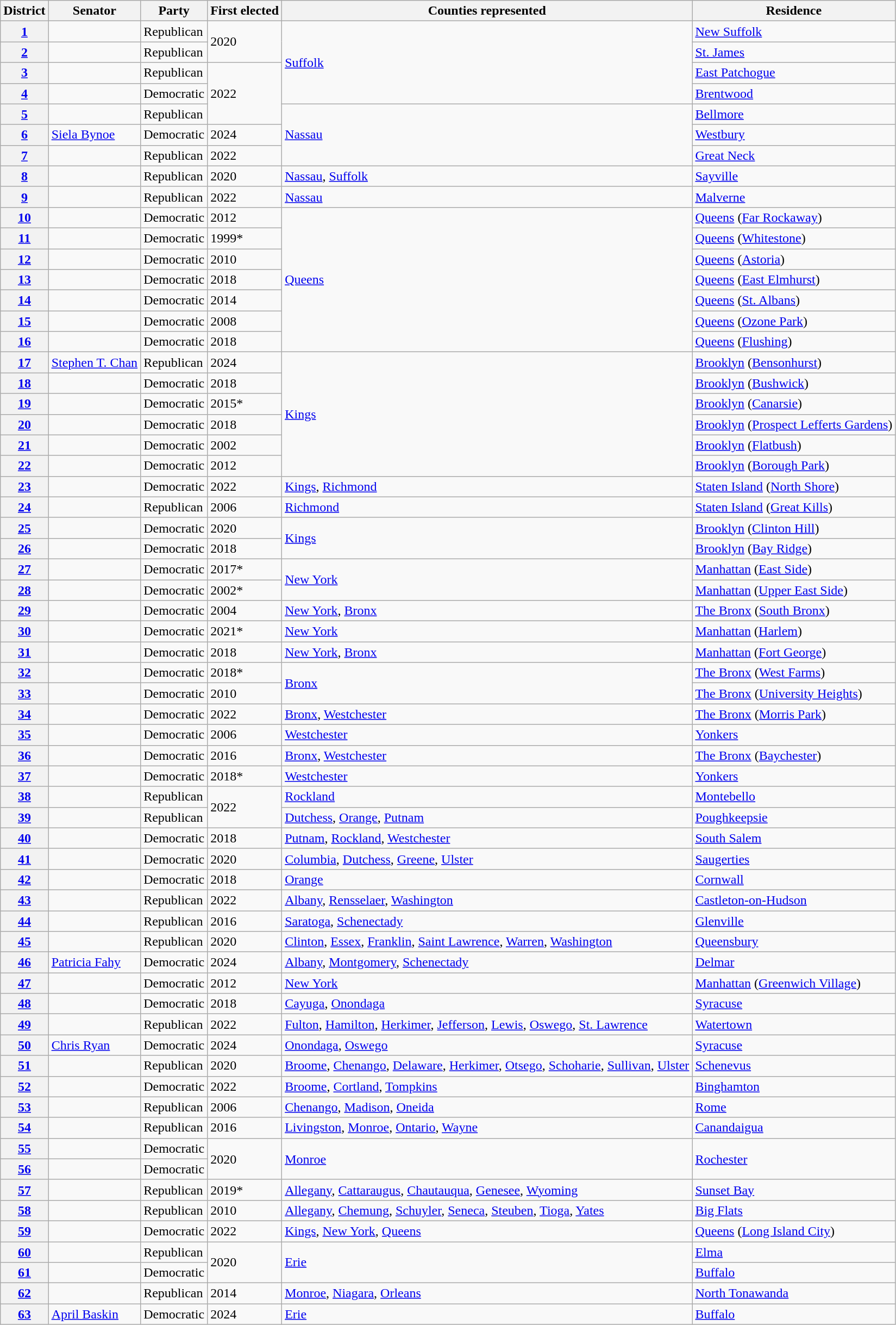<table class="wikitable sortable">
<tr>
<th>District</th>
<th>Senator</th>
<th>Party</th>
<th>First elected</th>
<th>Counties represented</th>
<th>Residence</th>
</tr>
<tr>
<th><a href='#'>1</a></th>
<td></td>
<td>Republican</td>
<td rowspan="2">2020</td>
<td rowspan="4"><a href='#'>Suffolk</a></td>
<td><a href='#'>New Suffolk</a></td>
</tr>
<tr>
<th><a href='#'>2</a></th>
<td></td>
<td>Republican</td>
<td><a href='#'>St. James</a></td>
</tr>
<tr>
<th><a href='#'>3</a></th>
<td></td>
<td>Republican</td>
<td rowspan="3">2022</td>
<td><a href='#'>East Patchogue</a></td>
</tr>
<tr>
<th><a href='#'>4</a></th>
<td></td>
<td>Democratic</td>
<td><a href='#'>Brentwood</a></td>
</tr>
<tr>
<th><a href='#'>5</a></th>
<td></td>
<td>Republican</td>
<td rowspan="3"><a href='#'>Nassau</a></td>
<td><a href='#'>Bellmore</a></td>
</tr>
<tr>
<th><a href='#'>6</a></th>
<td><a href='#'>Siela Bynoe</a></td>
<td>Democratic</td>
<td>2024</td>
<td><a href='#'>Westbury</a></td>
</tr>
<tr>
<th><a href='#'>7</a></th>
<td></td>
<td>Republican</td>
<td>2022</td>
<td><a href='#'>Great Neck</a></td>
</tr>
<tr>
<th><a href='#'>8</a></th>
<td></td>
<td>Republican</td>
<td>2020</td>
<td><a href='#'>Nassau</a>, <a href='#'>Suffolk</a></td>
<td><a href='#'>Sayville</a></td>
</tr>
<tr>
<th><a href='#'>9</a></th>
<td></td>
<td>Republican</td>
<td>2022</td>
<td><a href='#'>Nassau</a></td>
<td><a href='#'>Malverne</a></td>
</tr>
<tr>
<th><a href='#'>10</a></th>
<td></td>
<td>Democratic</td>
<td>2012</td>
<td rowspan="7"><a href='#'>Queens</a></td>
<td><a href='#'>Queens</a> (<a href='#'>Far Rockaway</a>)</td>
</tr>
<tr>
<th><a href='#'>11</a></th>
<td></td>
<td>Democratic</td>
<td>1999*</td>
<td><a href='#'>Queens</a> (<a href='#'>Whitestone</a>)</td>
</tr>
<tr>
<th><a href='#'>12</a></th>
<td></td>
<td>Democratic</td>
<td>2010</td>
<td><a href='#'>Queens</a> (<a href='#'>Astoria</a>)</td>
</tr>
<tr>
<th><a href='#'>13</a></th>
<td></td>
<td>Democratic</td>
<td>2018</td>
<td><a href='#'>Queens</a> (<a href='#'>East Elmhurst</a>)</td>
</tr>
<tr>
<th><a href='#'>14</a></th>
<td></td>
<td>Democratic</td>
<td>2014</td>
<td><a href='#'>Queens</a> (<a href='#'>St. Albans</a>)</td>
</tr>
<tr>
<th><a href='#'>15</a></th>
<td></td>
<td>Democratic</td>
<td>2008</td>
<td><a href='#'>Queens</a> (<a href='#'>Ozone Park</a>)</td>
</tr>
<tr>
<th><a href='#'>16</a></th>
<td></td>
<td>Democratic</td>
<td>2018</td>
<td><a href='#'>Queens</a> (<a href='#'>Flushing</a>)</td>
</tr>
<tr>
<th><a href='#'>17</a></th>
<td><a href='#'>Stephen T. Chan</a></td>
<td>Republican</td>
<td>2024</td>
<td rowspan="6"><a href='#'>Kings</a></td>
<td><a href='#'>Brooklyn</a> (<a href='#'>Bensonhurst</a>)</td>
</tr>
<tr>
<th><a href='#'>18</a></th>
<td></td>
<td>Democratic</td>
<td>2018</td>
<td><a href='#'>Brooklyn</a> (<a href='#'>Bushwick</a>)</td>
</tr>
<tr>
<th><a href='#'>19</a></th>
<td></td>
<td>Democratic</td>
<td>2015*</td>
<td><a href='#'>Brooklyn</a> (<a href='#'>Canarsie</a>)</td>
</tr>
<tr>
<th><a href='#'>20</a></th>
<td></td>
<td>Democratic</td>
<td>2018</td>
<td><a href='#'>Brooklyn</a> (<a href='#'>Prospect Lefferts Gardens</a>)</td>
</tr>
<tr>
<th><a href='#'>21</a></th>
<td></td>
<td>Democratic</td>
<td>2002</td>
<td><a href='#'>Brooklyn</a> (<a href='#'>Flatbush</a>)</td>
</tr>
<tr>
<th><a href='#'>22</a></th>
<td></td>
<td>Democratic</td>
<td>2012</td>
<td><a href='#'>Brooklyn</a> (<a href='#'>Borough Park</a>)</td>
</tr>
<tr>
<th><a href='#'>23</a></th>
<td></td>
<td>Democratic</td>
<td>2022</td>
<td><a href='#'>Kings</a>, <a href='#'>Richmond</a></td>
<td><a href='#'>Staten Island</a> (<a href='#'>North Shore</a>)</td>
</tr>
<tr>
<th><a href='#'>24</a></th>
<td></td>
<td>Republican</td>
<td>2006</td>
<td><a href='#'>Richmond</a></td>
<td><a href='#'>Staten Island</a> (<a href='#'>Great Kills</a>)</td>
</tr>
<tr>
<th><a href='#'>25</a></th>
<td></td>
<td>Democratic</td>
<td>2020</td>
<td rowspan="2"><a href='#'>Kings</a></td>
<td><a href='#'>Brooklyn</a> (<a href='#'>Clinton Hill</a>)</td>
</tr>
<tr>
<th><a href='#'>26</a></th>
<td></td>
<td>Democratic</td>
<td>2018</td>
<td><a href='#'>Brooklyn</a> (<a href='#'>Bay Ridge</a>)</td>
</tr>
<tr>
<th><a href='#'>27</a></th>
<td></td>
<td>Democratic</td>
<td>2017*</td>
<td rowspan="2"><a href='#'>New York</a></td>
<td><a href='#'>Manhattan</a> (<a href='#'>East Side</a>)</td>
</tr>
<tr>
<th><a href='#'>28</a></th>
<td></td>
<td>Democratic</td>
<td>2002*</td>
<td><a href='#'>Manhattan</a> (<a href='#'>Upper East Side</a>)</td>
</tr>
<tr>
<th><a href='#'>29</a></th>
<td></td>
<td>Democratic</td>
<td>2004</td>
<td><a href='#'>New York</a>, <a href='#'>Bronx</a></td>
<td><a href='#'>The Bronx</a> (<a href='#'>South Bronx</a>)</td>
</tr>
<tr>
<th><a href='#'>30</a></th>
<td></td>
<td>Democratic</td>
<td>2021*</td>
<td><a href='#'>New York</a></td>
<td><a href='#'>Manhattan</a> (<a href='#'>Harlem</a>)</td>
</tr>
<tr>
<th><a href='#'>31</a></th>
<td></td>
<td>Democratic</td>
<td>2018</td>
<td><a href='#'>New York</a>, <a href='#'>Bronx</a></td>
<td><a href='#'>Manhattan</a> (<a href='#'>Fort George</a>)</td>
</tr>
<tr>
<th><a href='#'>32</a></th>
<td></td>
<td>Democratic</td>
<td>2018*</td>
<td rowspan="2"><a href='#'>Bronx</a></td>
<td><a href='#'>The Bronx</a> (<a href='#'>West Farms</a>)</td>
</tr>
<tr>
<th><a href='#'>33</a></th>
<td></td>
<td>Democratic</td>
<td>2010</td>
<td><a href='#'>The Bronx</a> (<a href='#'>University Heights</a>)</td>
</tr>
<tr>
<th><a href='#'>34</a></th>
<td></td>
<td>Democratic</td>
<td>2022</td>
<td><a href='#'>Bronx</a>, <a href='#'>Westchester</a></td>
<td><a href='#'>The Bronx</a> (<a href='#'>Morris Park</a>)</td>
</tr>
<tr>
<th><a href='#'>35</a></th>
<td></td>
<td>Democratic</td>
<td>2006</td>
<td><a href='#'>Westchester</a></td>
<td><a href='#'>Yonkers</a></td>
</tr>
<tr>
<th><a href='#'>36</a></th>
<td></td>
<td>Democratic</td>
<td>2016</td>
<td><a href='#'>Bronx</a>, <a href='#'>Westchester</a></td>
<td><a href='#'>The Bronx</a> (<a href='#'>Baychester</a>)</td>
</tr>
<tr>
<th><a href='#'>37</a></th>
<td></td>
<td>Democratic</td>
<td>2018*</td>
<td><a href='#'>Westchester</a></td>
<td><a href='#'>Yonkers</a></td>
</tr>
<tr>
<th><a href='#'>38</a></th>
<td></td>
<td>Republican</td>
<td rowspan="2">2022</td>
<td><a href='#'>Rockland</a></td>
<td><a href='#'>Montebello</a></td>
</tr>
<tr>
<th><a href='#'>39</a></th>
<td></td>
<td>Republican</td>
<td><a href='#'>Dutchess</a>, <a href='#'>Orange</a>, <a href='#'>Putnam</a></td>
<td><a href='#'>Poughkeepsie</a></td>
</tr>
<tr>
<th><a href='#'>40</a></th>
<td></td>
<td>Democratic</td>
<td>2018</td>
<td><a href='#'>Putnam</a>, <a href='#'>Rockland</a>, <a href='#'>Westchester</a></td>
<td><a href='#'>South Salem</a></td>
</tr>
<tr>
<th><a href='#'>41</a></th>
<td></td>
<td>Democratic</td>
<td>2020</td>
<td><a href='#'>Columbia</a>, <a href='#'>Dutchess</a>, <a href='#'>Greene</a>, <a href='#'>Ulster</a></td>
<td><a href='#'>Saugerties</a></td>
</tr>
<tr>
<th><a href='#'>42</a></th>
<td></td>
<td>Democratic</td>
<td>2018</td>
<td><a href='#'>Orange</a></td>
<td><a href='#'>Cornwall</a></td>
</tr>
<tr>
<th><a href='#'>43</a></th>
<td></td>
<td>Republican</td>
<td 2022>2022</td>
<td><a href='#'>Albany</a>, <a href='#'>Rensselaer</a>, <a href='#'>Washington</a></td>
<td><a href='#'>Castleton-on-Hudson</a></td>
</tr>
<tr>
<th><a href='#'>44</a></th>
<td></td>
<td>Republican</td>
<td>2016</td>
<td><a href='#'>Saratoga</a>, <a href='#'>Schenectady</a></td>
<td><a href='#'>Glenville</a></td>
</tr>
<tr>
<th><a href='#'>45</a></th>
<td></td>
<td>Republican</td>
<td>2020</td>
<td><a href='#'>Clinton</a>, <a href='#'>Essex</a>, <a href='#'>Franklin</a>, <a href='#'>Saint Lawrence</a>, <a href='#'>Warren</a>, <a href='#'>Washington</a></td>
<td><a href='#'>Queensbury</a></td>
</tr>
<tr>
<th><a href='#'>46</a></th>
<td><a href='#'>Patricia Fahy</a></td>
<td>Democratic</td>
<td>2024</td>
<td><a href='#'>Albany</a>, <a href='#'>Montgomery</a>, <a href='#'>Schenectady</a></td>
<td><a href='#'>Delmar</a></td>
</tr>
<tr>
<th><a href='#'>47</a></th>
<td></td>
<td>Democratic</td>
<td>2012</td>
<td><a href='#'>New York</a></td>
<td><a href='#'>Manhattan</a> (<a href='#'>Greenwich Village</a>)</td>
</tr>
<tr>
<th><a href='#'>48</a></th>
<td></td>
<td>Democratic</td>
<td>2018</td>
<td><a href='#'>Cayuga</a>, <a href='#'>Onondaga</a></td>
<td><a href='#'>Syracuse</a></td>
</tr>
<tr>
<th><a href='#'>49</a></th>
<td></td>
<td>Republican</td>
<td>2022</td>
<td><a href='#'>Fulton</a>, <a href='#'>Hamilton</a>, <a href='#'>Herkimer</a>, <a href='#'>Jefferson</a>, <a href='#'>Lewis</a>, <a href='#'>Oswego</a>, <a href='#'>St. Lawrence</a></td>
<td><a href='#'>Watertown</a></td>
</tr>
<tr>
<th><a href='#'>50</a></th>
<td><a href='#'>Chris Ryan</a></td>
<td>Democratic</td>
<td>2024</td>
<td><a href='#'>Onondaga</a>, <a href='#'>Oswego</a></td>
<td><a href='#'>Syracuse</a></td>
</tr>
<tr>
<th><a href='#'>51</a></th>
<td></td>
<td>Republican</td>
<td>2020</td>
<td><a href='#'>Broome</a>, <a href='#'>Chenango</a>, <a href='#'>Delaware</a>, <a href='#'>Herkimer</a>, <a href='#'>Otsego</a>, <a href='#'>Schoharie</a>, <a href='#'>Sullivan</a>, <a href='#'>Ulster</a></td>
<td><a href='#'>Schenevus</a></td>
</tr>
<tr>
<th><a href='#'>52</a></th>
<td></td>
<td>Democratic</td>
<td>2022</td>
<td><a href='#'>Broome</a>, <a href='#'>Cortland</a>, <a href='#'>Tompkins</a></td>
<td><a href='#'>Binghamton</a></td>
</tr>
<tr>
<th><a href='#'>53</a></th>
<td></td>
<td>Republican</td>
<td>2006</td>
<td><a href='#'>Chenango</a>, <a href='#'>Madison</a>, <a href='#'>Oneida</a></td>
<td><a href='#'>Rome</a></td>
</tr>
<tr>
<th><a href='#'>54</a></th>
<td></td>
<td>Republican</td>
<td>2016</td>
<td><a href='#'>Livingston</a>, <a href='#'>Monroe</a>, <a href='#'>Ontario</a>, <a href='#'>Wayne</a></td>
<td><a href='#'>Canandaigua</a></td>
</tr>
<tr>
<th><a href='#'>55</a></th>
<td></td>
<td>Democratic</td>
<td rowspan="2">2020</td>
<td rowspan="2"><a href='#'>Monroe</a></td>
<td rowspan="2"><a href='#'>Rochester</a></td>
</tr>
<tr>
<th><a href='#'>56</a></th>
<td></td>
<td>Democratic</td>
</tr>
<tr>
<th><a href='#'>57</a></th>
<td></td>
<td>Republican</td>
<td>2019*</td>
<td><a href='#'>Allegany</a>, <a href='#'>Cattaraugus</a>, <a href='#'>Chautauqua</a>, <a href='#'>Genesee</a>, <a href='#'>Wyoming</a></td>
<td><a href='#'>Sunset Bay</a></td>
</tr>
<tr>
<th><a href='#'>58</a></th>
<td></td>
<td>Republican</td>
<td>2010</td>
<td><a href='#'>Allegany</a>, <a href='#'>Chemung</a>, <a href='#'>Schuyler</a>, <a href='#'>Seneca</a>, <a href='#'>Steuben</a>, <a href='#'>Tioga</a>, <a href='#'>Yates</a></td>
<td><a href='#'>Big Flats</a></td>
</tr>
<tr>
<th><a href='#'>59</a></th>
<td></td>
<td>Democratic</td>
<td>2022</td>
<td><a href='#'>Kings</a>, <a href='#'>New York</a>, <a href='#'>Queens</a></td>
<td><a href='#'>Queens</a> (<a href='#'>Long Island City</a>)</td>
</tr>
<tr>
<th><a href='#'>60</a></th>
<td></td>
<td>Republican</td>
<td rowspan="2">2020</td>
<td rowspan="2"><a href='#'>Erie</a></td>
<td><a href='#'>Elma</a></td>
</tr>
<tr>
<th><a href='#'>61</a></th>
<td></td>
<td>Democratic</td>
<td><a href='#'>Buffalo</a></td>
</tr>
<tr>
<th><a href='#'>62</a></th>
<td></td>
<td>Republican</td>
<td>2014</td>
<td><a href='#'>Monroe</a>, <a href='#'>Niagara</a>, <a href='#'>Orleans</a></td>
<td><a href='#'>North Tonawanda</a></td>
</tr>
<tr>
<th><a href='#'>63</a></th>
<td><a href='#'>April Baskin</a></td>
<td>Democratic</td>
<td>2024</td>
<td><a href='#'>Erie</a></td>
<td><a href='#'>Buffalo</a></td>
</tr>
</table>
